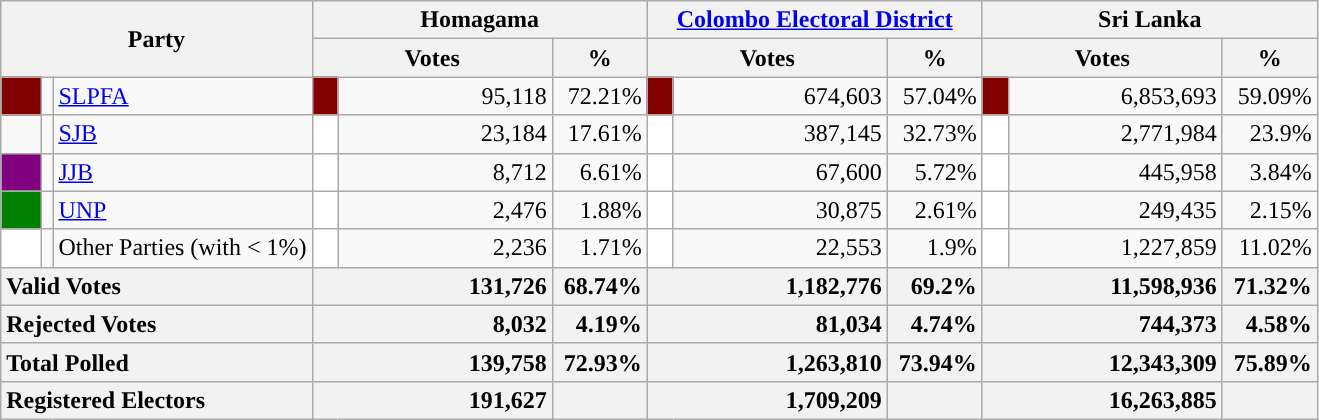<table class="wikitable">
<tr>
<th colspan="3" width="144px"rowspan="2">Party</th>
<th colspan="3" width="216px">Homagama</th>
<th colspan="3" width="216px"><a href='#'>Colombo Electoral District</a></th>
<th colspan="3" width="216px">Sri Lanka</th>
</tr>
<tr>
<th colspan="2" width="144px">Votes</th>
<th>%</th>
<th colspan="2" width="144px">Votes</th>
<th>%</th>
<th colspan="2" width="144px">Votes</th>
<th>%</th>
</tr>
<tr>
<td style="background-color:maroon;" width="20px"></td>
<td></td>
<td style="text-align:left;"><a href='#'>SLPFA</a></td>
<td style="background-color:maroon;" width="10px"></td>
<td style="text-align:right;">95,118</td>
<td style="text-align:right;">72.21%</td>
<td style="background-color:maroon;" width="10px"></td>
<td style="text-align:right;">674,603</td>
<td style="text-align:right;">57.04%</td>
<td style="background-color:maroon;" width="10px"></td>
<td style="text-align:right;">6,853,693</td>
<td style="text-align:right;">59.09%</td>
</tr>
<tr>
<td style="background-color:"></td>
<td></td>
<td style="text-align:left;"><a href='#'>SJB</a></td>
<td style="background-color:white;" width="10px"></td>
<td style="text-align:right;">23,184</td>
<td style="text-align:right;">17.61%</td>
<td style="background-color:white;" width="10px"></td>
<td style="text-align:right;">387,145</td>
<td style="text-align:right;">32.73%</td>
<td style="background-color:white;" width="10px"></td>
<td style="text-align:right;">2,771,984</td>
<td style="text-align:right;">23.9%</td>
</tr>
<tr>
<td style="background-color:purple;" width="20px"></td>
<td></td>
<td style="text-align:left;"><a href='#'>JJB</a></td>
<td style="background-color:white;" width="10px"></td>
<td style="text-align:right;">8,712</td>
<td style="text-align:right;">6.61%</td>
<td style="background-color:white;" width="10px"></td>
<td style="text-align:right;">67,600</td>
<td style="text-align:right;">5.72%</td>
<td style="background-color:white;" width="10px"></td>
<td style="text-align:right;">445,958</td>
<td style="text-align:right;">3.84%</td>
</tr>
<tr>
<td style="background-color:green;" width="20px"></td>
<td></td>
<td style="text-align:left;"><a href='#'>UNP</a></td>
<td style="background-color:white;" width="10px"></td>
<td style="text-align:right;">2,476</td>
<td style="text-align:right;">1.88%</td>
<td style="background-color:white;" width="10px"></td>
<td style="text-align:right;">30,875</td>
<td style="text-align:right;">2.61%</td>
<td style="background-color:white;" width="10px"></td>
<td style="text-align:right;">249,435</td>
<td style="text-align:right;">2.15%</td>
</tr>
<tr>
<td style="background-color:white;" width="20px"></td>
<td></td>
<td style="text-align:left;">Other Parties (with < 1%)</td>
<td style="background-color:white;" width="10px"></td>
<td style="text-align:right;">2,236</td>
<td style="text-align:right;">1.71%</td>
<td style="background-color:white;" width="10px"></td>
<td style="text-align:right;">22,553</td>
<td style="text-align:right;">1.9%</td>
<td style="background-color:white;" width="10px"></td>
<td style="text-align:right;">1,227,859</td>
<td style="text-align:right;">11.02%</td>
</tr>
<tr>
<th colspan="3" width="144px"style="text-align:left;">Valid Votes</th>
<th style="text-align:right;"colspan="2" width="144px">131,726</th>
<th style="text-align:right;">68.74%</th>
<th style="text-align:right;"colspan="2" width="144px">1,182,776</th>
<th style="text-align:right;">69.2%</th>
<th style="text-align:right;"colspan="2" width="144px">11,598,936</th>
<th style="text-align:right;">71.32%</th>
</tr>
<tr>
<th colspan="3" width="144px"style="text-align:left;">Rejected Votes</th>
<th style="text-align:right;"colspan="2" width="144px">8,032</th>
<th style="text-align:right;">4.19%</th>
<th style="text-align:right;"colspan="2" width="144px">81,034</th>
<th style="text-align:right;">4.74%</th>
<th style="text-align:right;"colspan="2" width="144px">744,373</th>
<th style="text-align:right;">4.58%</th>
</tr>
<tr>
<th colspan="3" width="144px"style="text-align:left;">Total Polled</th>
<th style="text-align:right;"colspan="2" width="144px">139,758</th>
<th style="text-align:right;">72.93%</th>
<th style="text-align:right;"colspan="2" width="144px">1,263,810</th>
<th style="text-align:right;">73.94%</th>
<th style="text-align:right;"colspan="2" width="144px">12,343,309</th>
<th style="text-align:right;">75.89%</th>
</tr>
<tr>
<th colspan="3" width="144px"style="text-align:left;">Registered Electors</th>
<th style="text-align:right;"colspan="2" width="144px">191,627</th>
<th></th>
<th style="text-align:right;"colspan="2" width="144px">1,709,209</th>
<th></th>
<th style="text-align:right;"colspan="2" width="144px">16,263,885</th>
<th></th>
</tr>
</table>
